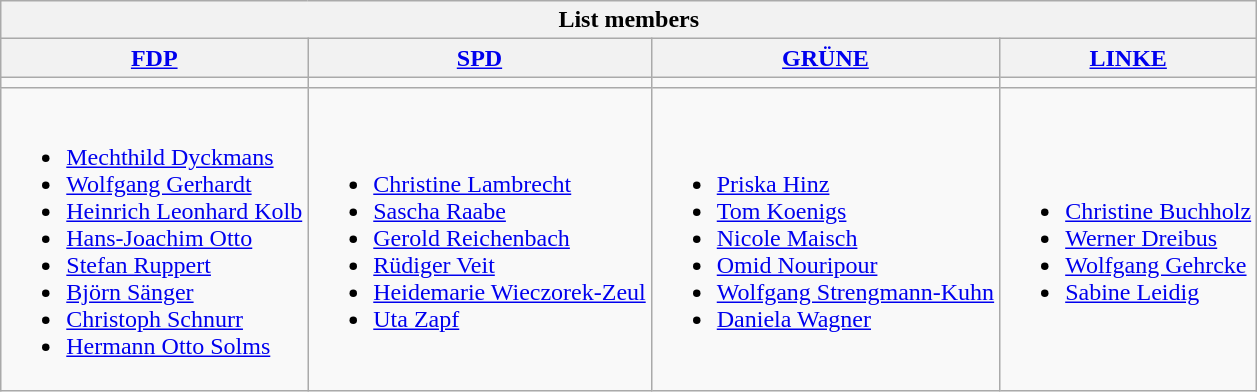<table class=wikitable>
<tr>
<th colspan=4>List members</th>
</tr>
<tr>
<th><a href='#'>FDP</a></th>
<th><a href='#'>SPD</a></th>
<th><a href='#'>GRÜNE</a></th>
<th><a href='#'>LINKE</a></th>
</tr>
<tr>
<td bgcolor=></td>
<td bgcolor=></td>
<td bgcolor=></td>
<td bgcolor=></td>
</tr>
<tr>
<td><br><ul><li><a href='#'>Mechthild Dyckmans</a></li><li><a href='#'>Wolfgang Gerhardt</a></li><li><a href='#'>Heinrich Leonhard Kolb</a></li><li><a href='#'>Hans-Joachim Otto</a></li><li><a href='#'>Stefan Ruppert</a></li><li><a href='#'>Björn Sänger</a></li><li><a href='#'>Christoph Schnurr</a></li><li><a href='#'>Hermann Otto Solms</a></li></ul></td>
<td><br><ul><li><a href='#'>Christine Lambrecht</a></li><li><a href='#'>Sascha Raabe</a></li><li><a href='#'>Gerold Reichenbach</a></li><li><a href='#'>Rüdiger Veit</a></li><li><a href='#'>Heidemarie Wieczorek-Zeul</a></li><li><a href='#'>Uta Zapf</a></li></ul></td>
<td><br><ul><li><a href='#'>Priska Hinz</a></li><li><a href='#'>Tom Koenigs</a></li><li><a href='#'>Nicole Maisch</a></li><li><a href='#'>Omid Nouripour</a></li><li><a href='#'>Wolfgang Strengmann-Kuhn</a></li><li><a href='#'>Daniela Wagner</a></li></ul></td>
<td><br><ul><li><a href='#'>Christine Buchholz</a></li><li><a href='#'>Werner Dreibus</a></li><li><a href='#'>Wolfgang Gehrcke</a></li><li><a href='#'>Sabine Leidig</a></li></ul></td>
</tr>
</table>
